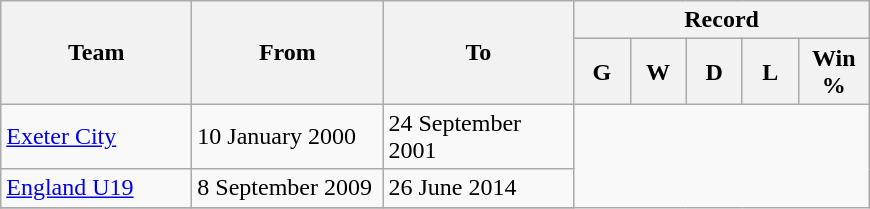<table class="wikitable" style="text-align: center">
<tr>
<th rowspan=2 width=120>Team</th>
<th rowspan=2 width=120>From</th>
<th rowspan=2 width=120>To</th>
<th colspan=5>Record</th>
</tr>
<tr>
<th width=30>G</th>
<th width=30>W</th>
<th width=30>D</th>
<th width=30>L</th>
<th width=40>Win %</th>
</tr>
<tr>
<td align=left><a href='#'>Exeter City</a></td>
<td align=left>10 January 2000</td>
<td align=left>24 September 2001<br></td>
</tr>
<tr>
<td align="left"><a href='#'>England U19</a></td>
<td align="left">8 September 2009</td>
<td align="left">26 June 2014<br></td>
</tr>
<tr>
</tr>
</table>
